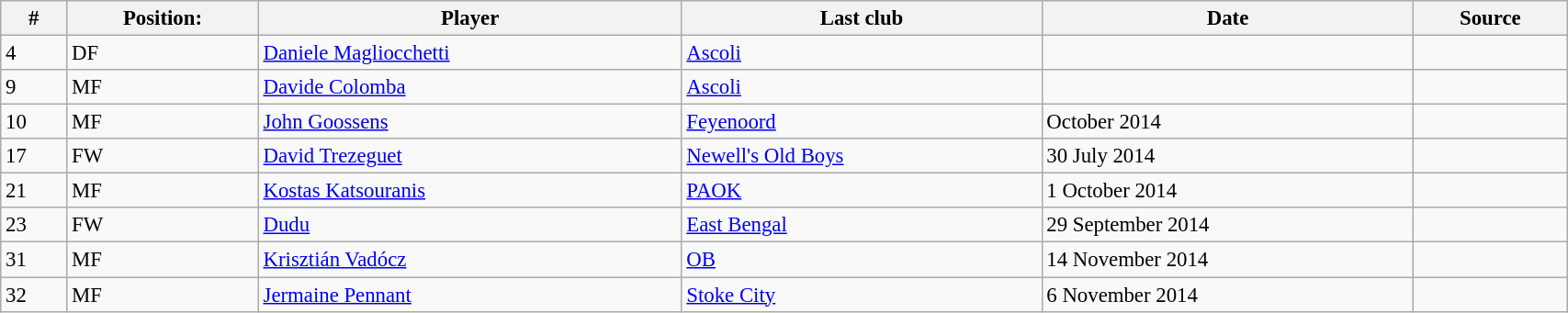<table class="wikitable sortable" style="width:90%; text-align:center; font-size:95%; text-align:left;">
<tr>
<th><strong>#</strong></th>
<th><strong>Position:</strong></th>
<th><strong>Player</strong></th>
<th><strong>Last club</strong></th>
<th><strong>Date</strong></th>
<th><strong>Source</strong></th>
</tr>
<tr>
<td>4</td>
<td>DF</td>
<td> <a href='#'>Daniele Magliocchetti</a></td>
<td> <a href='#'>Ascoli</a></td>
<td></td>
<td></td>
</tr>
<tr>
<td>9</td>
<td>MF</td>
<td> <a href='#'>Davide Colomba</a></td>
<td> <a href='#'>Ascoli</a></td>
<td></td>
<td></td>
</tr>
<tr>
<td>10</td>
<td>MF</td>
<td> <a href='#'>John Goossens</a></td>
<td> <a href='#'>Feyenoord</a></td>
<td>October 2014</td>
<td></td>
</tr>
<tr>
<td>17</td>
<td>FW</td>
<td> <a href='#'>David Trezeguet</a></td>
<td> <a href='#'>Newell's Old Boys</a></td>
<td>30 July 2014</td>
<td></td>
</tr>
<tr>
<td>21</td>
<td>MF</td>
<td> <a href='#'>Kostas Katsouranis</a></td>
<td> <a href='#'>PAOK</a></td>
<td>1 October 2014</td>
<td></td>
</tr>
<tr>
<td>23</td>
<td>FW</td>
<td> <a href='#'>Dudu</a></td>
<td> <a href='#'>East Bengal</a></td>
<td>29 September 2014</td>
<td></td>
</tr>
<tr>
<td>31</td>
<td>MF</td>
<td> <a href='#'>Krisztián Vadócz</a></td>
<td> <a href='#'>OB</a></td>
<td>14 November 2014</td>
<td></td>
</tr>
<tr>
<td>32</td>
<td>MF</td>
<td> <a href='#'>Jermaine Pennant</a></td>
<td> <a href='#'>Stoke City</a></td>
<td>6 November 2014</td>
<td></td>
</tr>
</table>
